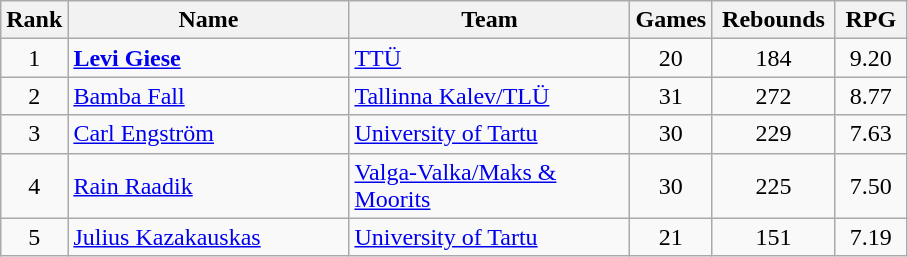<table class="wikitable sortable" style="text-align: center">
<tr>
<th>Rank</th>
<th width=180>Name</th>
<th width=180>Team</th>
<th>Games</th>
<th width=75>Rebounds</th>
<th width=40>RPG</th>
</tr>
<tr>
<td>1</td>
<td align=left> <strong><a href='#'>Levi Giese</a></strong></td>
<td align=left><a href='#'>TTÜ</a></td>
<td>20</td>
<td>184</td>
<td>9.20</td>
</tr>
<tr>
<td>2</td>
<td align=left> <a href='#'>Bamba Fall</a></td>
<td align=left><a href='#'>Tallinna Kalev/TLÜ</a></td>
<td>31</td>
<td>272</td>
<td>8.77</td>
</tr>
<tr>
<td>3</td>
<td align=left> <a href='#'>Carl Engström</a></td>
<td align=left><a href='#'>University of Tartu</a></td>
<td>30</td>
<td>229</td>
<td>7.63</td>
</tr>
<tr>
<td>4</td>
<td align=left> <a href='#'>Rain Raadik</a></td>
<td align=left><a href='#'>Valga-Valka/Maks & Moorits</a></td>
<td>30</td>
<td>225</td>
<td>7.50</td>
</tr>
<tr>
<td>5</td>
<td align=left> <a href='#'>Julius Kazakauskas</a></td>
<td align=left><a href='#'>University of Tartu</a></td>
<td>21</td>
<td>151</td>
<td>7.19</td>
</tr>
</table>
